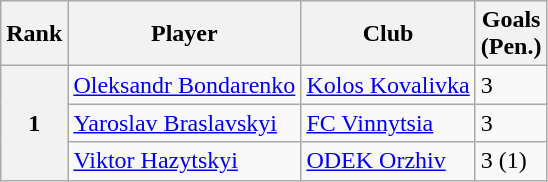<table class="wikitable">
<tr>
<th>Rank</th>
<th>Player</th>
<th>Club</th>
<th>Goals<br>(Pen.)</th>
</tr>
<tr>
<th rowspan=3>1</th>
<td align="left"> <a href='#'>Oleksandr Bondarenko</a></td>
<td align="left"><a href='#'>Kolos Kovalivka</a></td>
<td>3</td>
</tr>
<tr>
<td align="left"> <a href='#'>Yaroslav Braslavskyi</a></td>
<td align="left"><a href='#'>FC Vinnytsia</a></td>
<td>3</td>
</tr>
<tr>
<td align="left"> <a href='#'>Viktor Hazytskyi</a></td>
<td align="left"><a href='#'>ODEK Orzhiv</a></td>
<td>3 (1)</td>
</tr>
</table>
